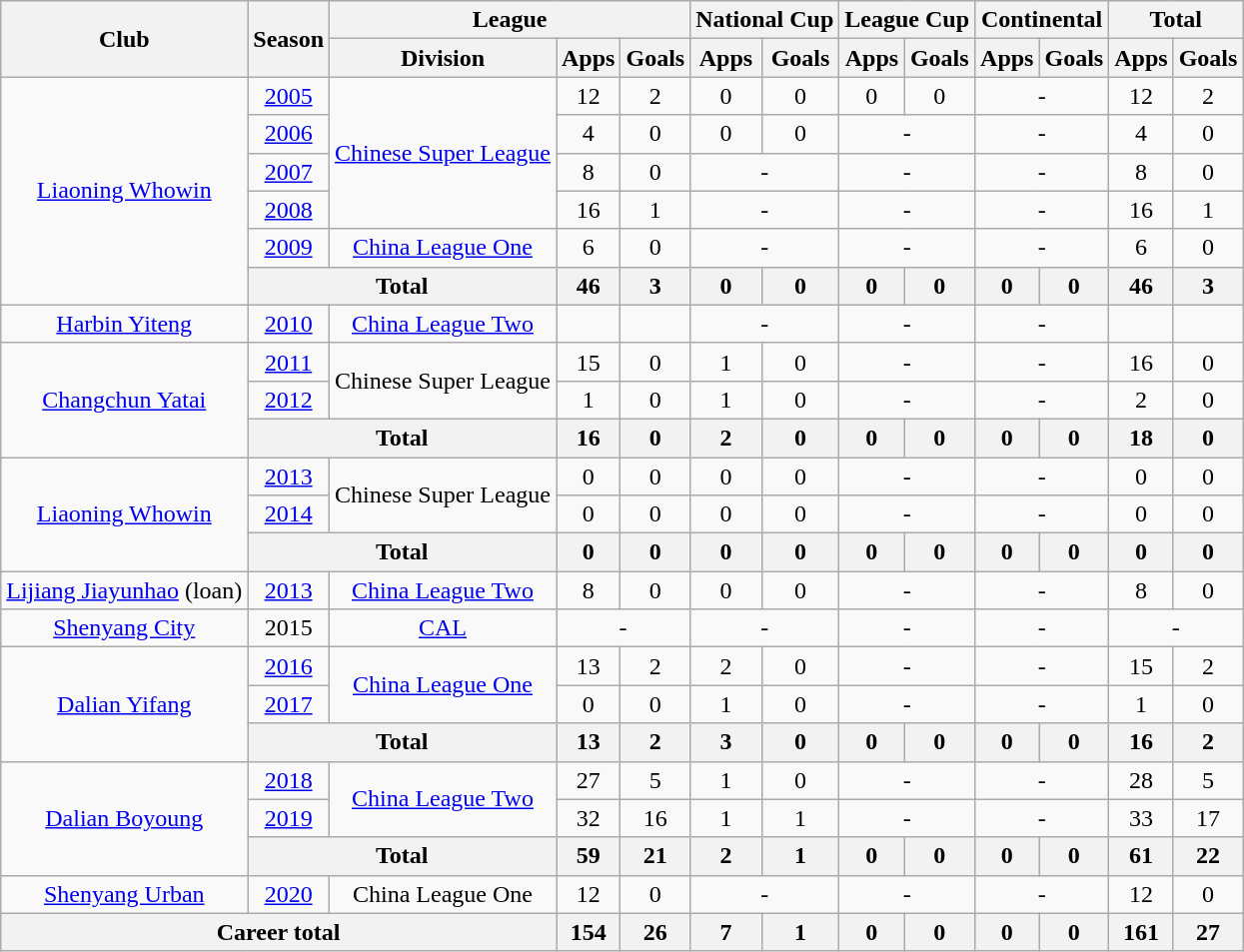<table class="wikitable" style="text-align: center">
<tr>
<th rowspan="2">Club</th>
<th rowspan="2">Season</th>
<th colspan="3">League</th>
<th colspan="2">National Cup</th>
<th colspan="2">League Cup</th>
<th colspan="2">Continental</th>
<th colspan="2">Total</th>
</tr>
<tr>
<th>Division</th>
<th>Apps</th>
<th>Goals</th>
<th>Apps</th>
<th>Goals</th>
<th>Apps</th>
<th>Goals</th>
<th>Apps</th>
<th>Goals</th>
<th>Apps</th>
<th>Goals</th>
</tr>
<tr>
<td rowspan=6><a href='#'>Liaoning Whowin</a></td>
<td><a href='#'>2005</a></td>
<td rowspan="4"><a href='#'>Chinese Super League</a></td>
<td>12</td>
<td>2</td>
<td>0</td>
<td>0</td>
<td>0</td>
<td>0</td>
<td colspan="2">-</td>
<td>12</td>
<td>2</td>
</tr>
<tr>
<td><a href='#'>2006</a></td>
<td>4</td>
<td>0</td>
<td>0</td>
<td>0</td>
<td colspan="2">-</td>
<td colspan="2">-</td>
<td>4</td>
<td>0</td>
</tr>
<tr>
<td><a href='#'>2007</a></td>
<td>8</td>
<td>0</td>
<td colspan="2">-</td>
<td colspan="2">-</td>
<td colspan="2">-</td>
<td>8</td>
<td>0</td>
</tr>
<tr>
<td><a href='#'>2008</a></td>
<td>16</td>
<td>1</td>
<td colspan="2">-</td>
<td colspan="2">-</td>
<td colspan="2">-</td>
<td>16</td>
<td>1</td>
</tr>
<tr>
<td><a href='#'>2009</a></td>
<td><a href='#'>China League One</a></td>
<td>6</td>
<td>0</td>
<td colspan="2">-</td>
<td colspan="2">-</td>
<td colspan="2">-</td>
<td>6</td>
<td>0</td>
</tr>
<tr>
<th colspan=2>Total</th>
<th>46</th>
<th>3</th>
<th>0</th>
<th>0</th>
<th>0</th>
<th>0</th>
<th>0</th>
<th>0</th>
<th>46</th>
<th>3</th>
</tr>
<tr>
<td><a href='#'>Harbin Yiteng</a></td>
<td><a href='#'>2010</a></td>
<td><a href='#'>China League Two</a></td>
<td></td>
<td></td>
<td colspan="2">-</td>
<td colspan="2">-</td>
<td colspan="2">-</td>
<td></td>
<td></td>
</tr>
<tr>
<td rowspan=3><a href='#'>Changchun Yatai</a></td>
<td><a href='#'>2011</a></td>
<td rowspan=2>Chinese Super League</td>
<td>15</td>
<td>0</td>
<td>1</td>
<td>0</td>
<td colspan="2">-</td>
<td colspan="2">-</td>
<td>16</td>
<td>0</td>
</tr>
<tr>
<td><a href='#'>2012</a></td>
<td>1</td>
<td>0</td>
<td>1</td>
<td>0</td>
<td colspan="2">-</td>
<td colspan="2">-</td>
<td>2</td>
<td>0</td>
</tr>
<tr>
<th colspan=2>Total</th>
<th>16</th>
<th>0</th>
<th>2</th>
<th>0</th>
<th>0</th>
<th>0</th>
<th>0</th>
<th>0</th>
<th>18</th>
<th>0</th>
</tr>
<tr>
<td rowspan=3><a href='#'>Liaoning Whowin</a></td>
<td><a href='#'>2013</a></td>
<td rowspan=2>Chinese Super League</td>
<td>0</td>
<td>0</td>
<td>0</td>
<td>0</td>
<td colspan="2">-</td>
<td colspan="2">-</td>
<td>0</td>
<td>0</td>
</tr>
<tr>
<td><a href='#'>2014</a></td>
<td>0</td>
<td>0</td>
<td>0</td>
<td>0</td>
<td colspan="2">-</td>
<td colspan="2">-</td>
<td>0</td>
<td>0</td>
</tr>
<tr>
<th colspan=2>Total</th>
<th>0</th>
<th>0</th>
<th>0</th>
<th>0</th>
<th>0</th>
<th>0</th>
<th>0</th>
<th>0</th>
<th>0</th>
<th>0</th>
</tr>
<tr>
<td><a href='#'>Lijiang Jiayunhao</a> (loan)</td>
<td><a href='#'>2013</a></td>
<td><a href='#'>China League Two</a></td>
<td>8</td>
<td>0</td>
<td>0</td>
<td>0</td>
<td colspan="2">-</td>
<td colspan="2">-</td>
<td>8</td>
<td>0</td>
</tr>
<tr>
<td><a href='#'>Shenyang City</a></td>
<td>2015</td>
<td><a href='#'>CAL</a></td>
<td colspan="2">-</td>
<td colspan="2">-</td>
<td colspan="2">-</td>
<td colspan="2">-</td>
<td colspan="2">-</td>
</tr>
<tr>
<td rowspan=3><a href='#'>Dalian Yifang</a></td>
<td><a href='#'>2016</a></td>
<td rowspan="2"><a href='#'>China League One</a></td>
<td>13</td>
<td>2</td>
<td>2</td>
<td>0</td>
<td colspan="2">-</td>
<td colspan="2">-</td>
<td>15</td>
<td>2</td>
</tr>
<tr>
<td><a href='#'>2017</a></td>
<td>0</td>
<td>0</td>
<td>1</td>
<td>0</td>
<td colspan="2">-</td>
<td colspan="2">-</td>
<td>1</td>
<td>0</td>
</tr>
<tr>
<th colspan=2>Total</th>
<th>13</th>
<th>2</th>
<th>3</th>
<th>0</th>
<th>0</th>
<th>0</th>
<th>0</th>
<th>0</th>
<th>16</th>
<th>2</th>
</tr>
<tr>
<td rowspan=3><a href='#'>Dalian Boyoung</a></td>
<td><a href='#'>2018</a></td>
<td rowspan="2"><a href='#'>China League Two</a></td>
<td>27</td>
<td>5</td>
<td>1</td>
<td>0</td>
<td colspan="2">-</td>
<td colspan="2">-</td>
<td>28</td>
<td>5</td>
</tr>
<tr>
<td><a href='#'>2019</a></td>
<td>32</td>
<td>16</td>
<td>1</td>
<td>1</td>
<td colspan="2">-</td>
<td colspan="2">-</td>
<td>33</td>
<td>17</td>
</tr>
<tr>
<th colspan=2>Total</th>
<th>59</th>
<th>21</th>
<th>2</th>
<th>1</th>
<th>0</th>
<th>0</th>
<th>0</th>
<th>0</th>
<th>61</th>
<th>22</th>
</tr>
<tr>
<td><a href='#'>Shenyang Urban</a></td>
<td><a href='#'>2020</a></td>
<td>China League One</td>
<td>12</td>
<td>0</td>
<td colspan="2">-</td>
<td colspan="2">-</td>
<td colspan="2">-</td>
<td>12</td>
<td>0</td>
</tr>
<tr>
<th colspan=3>Career total</th>
<th>154</th>
<th>26</th>
<th>7</th>
<th>1</th>
<th>0</th>
<th>0</th>
<th>0</th>
<th>0</th>
<th>161</th>
<th>27</th>
</tr>
</table>
